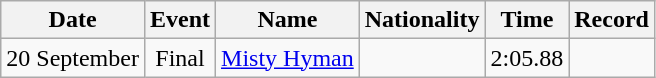<table class="wikitable" style="text-align:center">
<tr>
<th>Date</th>
<th>Event</th>
<th>Name</th>
<th>Nationality</th>
<th>Time</th>
<th>Record</th>
</tr>
<tr>
<td>20 September</td>
<td>Final</td>
<td align=left><a href='#'>Misty Hyman</a></td>
<td align=left></td>
<td>2:05.88</td>
<td></td>
</tr>
</table>
